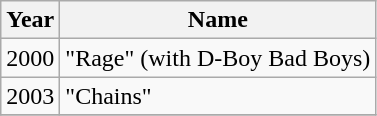<table class="wikitable" style="text-align:center;">
<tr>
<th rowspan="1">Year</th>
<th rowspan="1">Name</th>
</tr>
<tr>
<td>2000</td>
<td align="left">"Rage" (with D-Boy Bad Boys)</td>
</tr>
<tr>
<td>2003</td>
<td align="left">"Chains"</td>
</tr>
<tr>
</tr>
</table>
